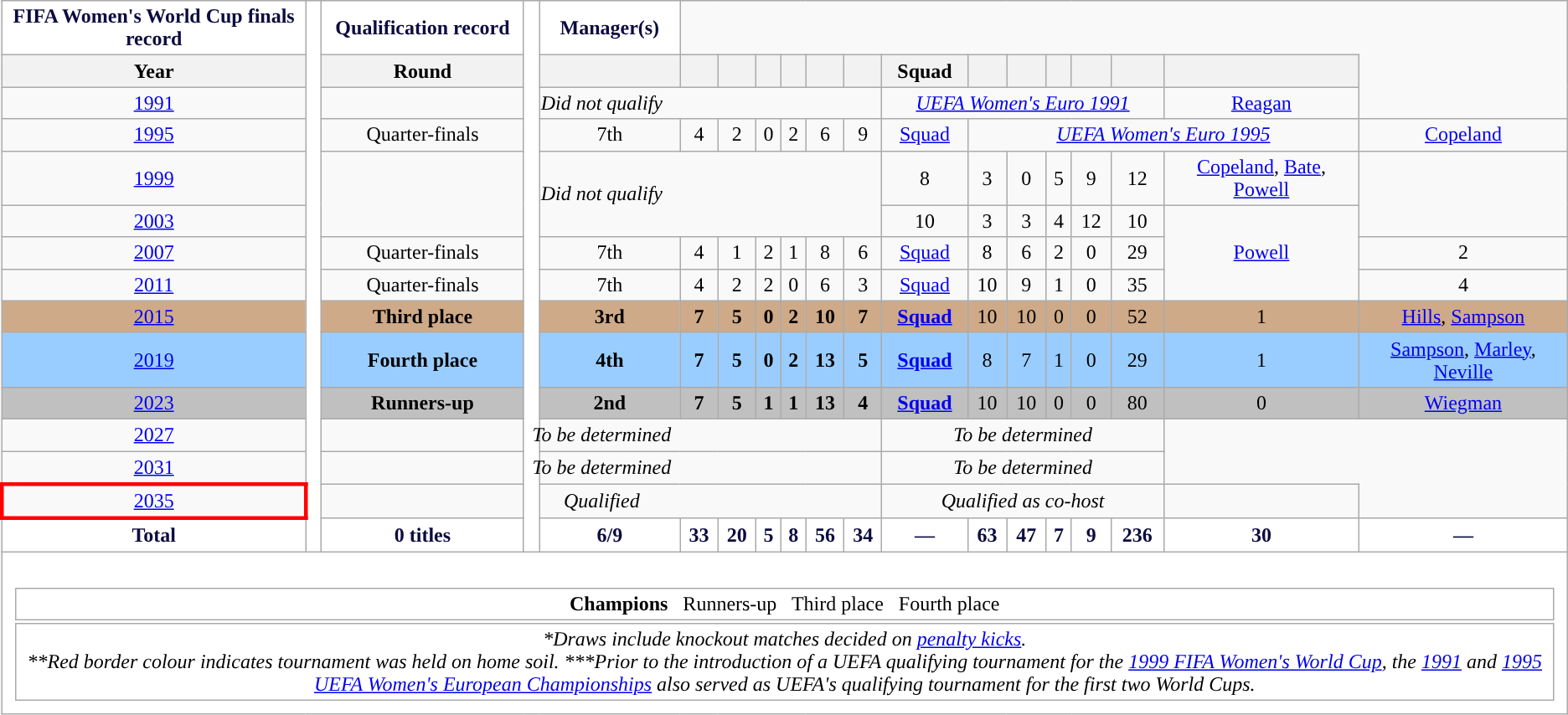<table class="wikitable" style="text-align:center;">
<tr>
<th style="background:white; color:#0B0B3F; ">FIFA Women's World Cup finals record</th>
<th style="width:1%;background:white" rowspan="15"></th>
<th style="background:white; color:#0B0B3F; ">Qualification record</th>
<th style="width:1%;background:white" rowspan="15"></th>
<th style="background:white; color:#0B0B3F; ">Manager(s)</th>
</tr>
<tr>
<th scope="col">Year</th>
<th scope="col">Round</th>
<th scope="col"></th>
<th scope="col"></th>
<th scope="col"></th>
<th scope="col"></th>
<th scope="col"></th>
<th scope="col"></th>
<th scope="col"></th>
<th scope="col">Squad</th>
<th scope="col"></th>
<th scope="col"></th>
<th scope="col"></th>
<th scope="col"></th>
<th scope="col"></th>
<th scope="col"></th>
</tr>
<tr>
<td scope="row"> <a href='#'>1991</a></td>
<td colspan=9><em>Did not qualify</em></td>
<td colspan=6><em><a href='#'>UEFA Women's Euro 1991</a></em></td>
<td><a href='#'>Reagan</a></td>
</tr>
<tr>
<td scope="row"> <a href='#'>1995</a></td>
<td>Quarter-finals</td>
<td>7th</td>
<td>4</td>
<td>2</td>
<td>0</td>
<td>2</td>
<td>6</td>
<td>9</td>
<td><a href='#'>Squad</a></td>
<td colspan=6><em><a href='#'>UEFA Women's Euro 1995</a></em></td>
<td><a href='#'>Copeland</a></td>
</tr>
<tr>
<td scope="row"> <a href='#'>1999</a></td>
<td rowspan=2 colspan=9><em>Did not qualify</em></td>
<td>8</td>
<td>3</td>
<td>0</td>
<td>5</td>
<td>9</td>
<td>12</td>
<td><a href='#'>Copeland</a>, <a href='#'>Bate</a>, <a href='#'>Powell</a></td>
</tr>
<tr>
<td scope="row"> <a href='#'>2003</a></td>
<td>10</td>
<td>3</td>
<td>3</td>
<td>4</td>
<td>12</td>
<td>10</td>
<td rowspan=3><a href='#'>Powell</a></td>
</tr>
<tr>
<td scope="row"> <a href='#'>2007</a></td>
<td>Quarter-finals</td>
<td>7th</td>
<td>4</td>
<td>1</td>
<td>2</td>
<td>1</td>
<td>8</td>
<td>6</td>
<td><a href='#'>Squad</a></td>
<td>8</td>
<td>6</td>
<td>2</td>
<td>0</td>
<td>29</td>
<td>2</td>
</tr>
<tr>
<td scope="row"> <a href='#'>2011</a></td>
<td>Quarter-finals</td>
<td>7th</td>
<td>4</td>
<td>2</td>
<td>2</td>
<td>0</td>
<td>6</td>
<td>3</td>
<td><a href='#'>Squad</a></td>
<td>10</td>
<td>9</td>
<td>1</td>
<td>0</td>
<td>35</td>
<td>4</td>
</tr>
<tr style="background:#cfaa88">
<td scope="row"> <a href='#'>2015</a></td>
<td><strong>Third place</strong></td>
<td><strong>3rd</strong></td>
<td><strong>7</strong></td>
<td><strong>5</strong></td>
<td><strong>0</strong></td>
<td><strong>2</strong></td>
<td><strong>10</strong></td>
<td><strong>7</strong></td>
<td><strong><a href='#'>Squad</a></strong></td>
<td>10</td>
<td>10</td>
<td>0</td>
<td>0</td>
<td>52</td>
<td>1</td>
<td><a href='#'>Hills</a>, <a href='#'>Sampson</a></td>
</tr>
<tr style="background:#9acdff">
<td scope="row"> <a href='#'>2019</a></td>
<td><strong>Fourth place</strong></td>
<td><strong>4th</strong></td>
<td><strong>7</strong></td>
<td><strong>5</strong></td>
<td><strong>0</strong></td>
<td><strong>2</strong></td>
<td><strong>13</strong></td>
<td><strong>5</strong></td>
<td><strong><a href='#'>Squad</a></strong></td>
<td>8</td>
<td>7</td>
<td>1</td>
<td>0</td>
<td>29</td>
<td>1</td>
<td><a href='#'>Sampson</a>, <a href='#'>Marley</a>, <a href='#'>Neville</a></td>
</tr>
<tr style="background:silver">
<td scope="row">  <a href='#'>2023</a></td>
<td><strong>Runners-up</strong></td>
<td><strong>2nd</strong></td>
<td><strong>7</strong></td>
<td><strong>5</strong></td>
<td><strong>1</strong></td>
<td><strong>1</strong></td>
<td><strong>13</strong></td>
<td><strong>4</strong></td>
<td><strong><a href='#'>Squad</a></strong></td>
<td>10</td>
<td>10</td>
<td>0</td>
<td>0</td>
<td>80</td>
<td>0</td>
<td><a href='#'>Wiegman</a></td>
</tr>
<tr>
<td scope="row"> <a href='#'>2027</a></td>
<td colspan=9><em>To be determined</em></td>
<td colspan=6><em>To be determined</em></td>
</tr>
<tr>
<td scope="row">  <a href='#'>2031</a></td>
<td colspan=9><em>To be determined</em></td>
<td colspan=6><em>To be determined</em></td>
</tr>
<tr>
<td style="border: 3px solid red">    <a href='#'>2035</a></td>
<td colspan=9><em>Qualified</em></td>
<td colspan=6><em>Qualified as co-host</em></td>
<td></td>
</tr>
<tr>
<th style="background:white; color:#0B0B3F; ">Total</th>
<th style="background:white; color:#0B0B3F; ">0 titles</th>
<th style="background:white; color:#0B0B3F; ">6/9</th>
<th style="background:white; color:#0B0B3F; ">33</th>
<th style="background:white; color:#0B0B3F; ">20</th>
<th style="background:white; color:#0B0B3F; ">5</th>
<th style="background:white; color:#0B0B3F; ">8</th>
<th style="background:white; color:#0B0B3F; ">56</th>
<th style="background:white; color:#0B0B3F; ">34</th>
<th style="background:white; color:#0B0B3F; ">—</th>
<th style="background:white; color:#0B0B3F; ">63</th>
<th style="background:white; color:#0B0B3F; ">47</th>
<th style="background:white; color:#0B0B3F; ">7</th>
<th style="background:white; color:#0B0B3F; ">9</th>
<th style="background:white; color:#0B0B3F; ">236</th>
<th style="background:white; color:#0B0B3F; ">30</th>
<th style="background:white; color:#0B0B3F; ">—</th>
</tr>
<tr>
<td colspan="99" style="background:white;padding:.5em"><br><table>
<tr>
<td> <strong>Champions</strong>   Runners-up   Third place   Fourth place</td>
</tr>
<tr>
<td><em>*Draws include knockout matches decided on <a href='#'>penalty kicks</a>.</em><br><em>**Red border colour indicates tournament was held on home soil.</em>
<em>***Prior to the introduction of a UEFA qualifying tournament for the <a href='#'>1999 FIFA Women's World Cup</a>, the <a href='#'>1991</a> and <a href='#'>1995 UEFA Women's European Championships</a> also served as UEFA's qualifying tournament for the first two World Cups.</em></td>
</tr>
</table>
</td>
</tr>
</table>
